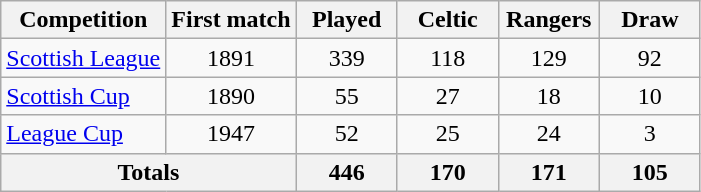<table class="wikitable sortable" style="text-align:center">
<tr>
<th>Competition</th>
<th>First match</th>
<th width=60>Played</th>
<th width=60>Celtic</th>
<th width=60>Rangers</th>
<th width=60>Draw</th>
</tr>
<tr>
<td align=left><a href='#'>Scottish League</a></td>
<td>1891</td>
<td>339</td>
<td>118</td>
<td>129</td>
<td>92</td>
</tr>
<tr>
<td align=left><a href='#'>Scottish Cup</a></td>
<td>1890</td>
<td>55</td>
<td>27</td>
<td>18</td>
<td>10</td>
</tr>
<tr>
<td align=left><a href='#'>League Cup</a></td>
<td>1947</td>
<td>52</td>
<td>25</td>
<td>24</td>
<td>3</td>
</tr>
<tr class="sortbottom">
<th colspan="2" align="left">Totals</th>
<th>446</th>
<th>170</th>
<th>171</th>
<th>105</th>
</tr>
</table>
